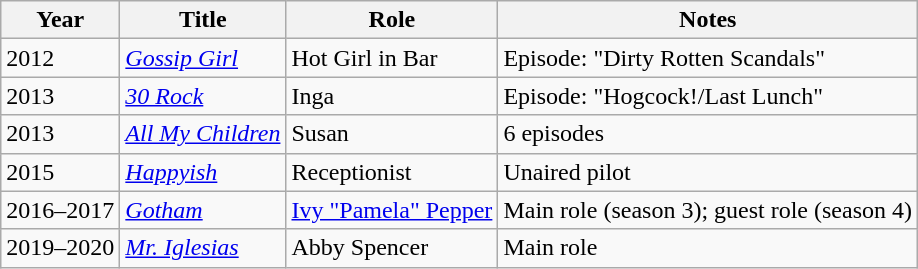<table class="wikitable plainrowheaders sortable">
<tr>
<th scope="col">Year</th>
<th scope="col">Title</th>
<th scope="col">Role</th>
<th scope="col" class="unsortable">Notes</th>
</tr>
<tr>
<td>2012</td>
<td><em><a href='#'>Gossip Girl</a></em></td>
<td>Hot Girl in Bar</td>
<td>Episode: "Dirty Rotten Scandals"</td>
</tr>
<tr>
<td>2013</td>
<td><em><a href='#'>30 Rock</a></em></td>
<td>Inga</td>
<td>Episode: "Hogcock!/Last Lunch"</td>
</tr>
<tr>
<td>2013</td>
<td><em><a href='#'>All My Children</a></em></td>
<td>Susan</td>
<td>6 episodes</td>
</tr>
<tr>
<td>2015</td>
<td><em><a href='#'>Happyish</a></em></td>
<td>Receptionist</td>
<td>Unaired pilot</td>
</tr>
<tr>
<td>2016–2017</td>
<td><em><a href='#'>Gotham</a></em></td>
<td><a href='#'>Ivy "Pamela" Pepper</a></td>
<td>Main role (season 3); guest role (season 4)</td>
</tr>
<tr>
<td>2019–2020</td>
<td><em><a href='#'>Mr. Iglesias</a></em></td>
<td>Abby Spencer</td>
<td>Main role</td>
</tr>
</table>
